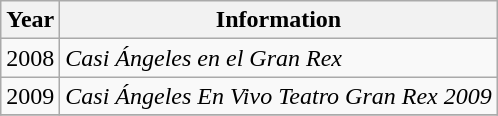<table class="wikitable">
<tr>
<th>Year</th>
<th>Information</th>
</tr>
<tr>
<td>2008</td>
<td><em>Casi Ángeles en el Gran Rex</em></td>
</tr>
<tr>
<td>2009</td>
<td><em>Casi Ángeles En Vivo Teatro Gran Rex 2009</em></td>
</tr>
<tr>
</tr>
</table>
